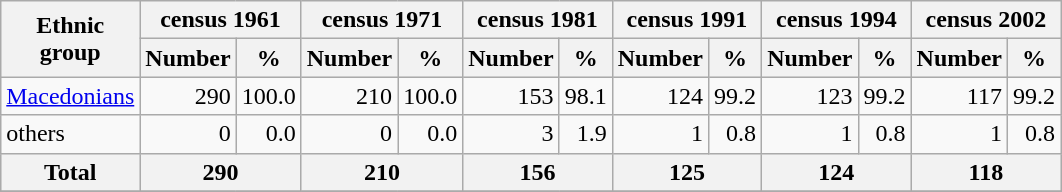<table class="wikitable">
<tr>
<th rowspan="2">Ethnic<br>group</th>
<th colspan="2">census 1961</th>
<th colspan="2">census 1971</th>
<th colspan="2">census 1981</th>
<th colspan="2">census 1991</th>
<th colspan="2">census 1994</th>
<th colspan="2">census 2002</th>
</tr>
<tr bgcolor="#e0e0e0">
<th>Number</th>
<th>%</th>
<th>Number</th>
<th>%</th>
<th>Number</th>
<th>%</th>
<th>Number</th>
<th>%</th>
<th>Number</th>
<th>%</th>
<th>Number</th>
<th>%</th>
</tr>
<tr>
<td><a href='#'>Macedonians</a></td>
<td align="right">290</td>
<td align="right">100.0</td>
<td align="right">210</td>
<td align="right">100.0</td>
<td align="right">153</td>
<td align="right">98.1</td>
<td align="right">124</td>
<td align="right">99.2</td>
<td align="right">123</td>
<td align="right">99.2</td>
<td align="right">117</td>
<td align="right">99.2</td>
</tr>
<tr>
<td>others</td>
<td align="right">0</td>
<td align="right">0.0</td>
<td align="right">0</td>
<td align="right">0.0</td>
<td align="right">3</td>
<td align="right">1.9</td>
<td align="right">1</td>
<td align="right">0.8</td>
<td align="right">1</td>
<td align="right">0.8</td>
<td align="right">1</td>
<td align="right">0.8</td>
</tr>
<tr bgcolor="#e0e0e0">
<th align="left">Total</th>
<th colspan="2">290</th>
<th colspan="2">210</th>
<th colspan="2">156</th>
<th colspan="2">125</th>
<th colspan="2">124</th>
<th colspan="2">118</th>
</tr>
<tr>
</tr>
</table>
